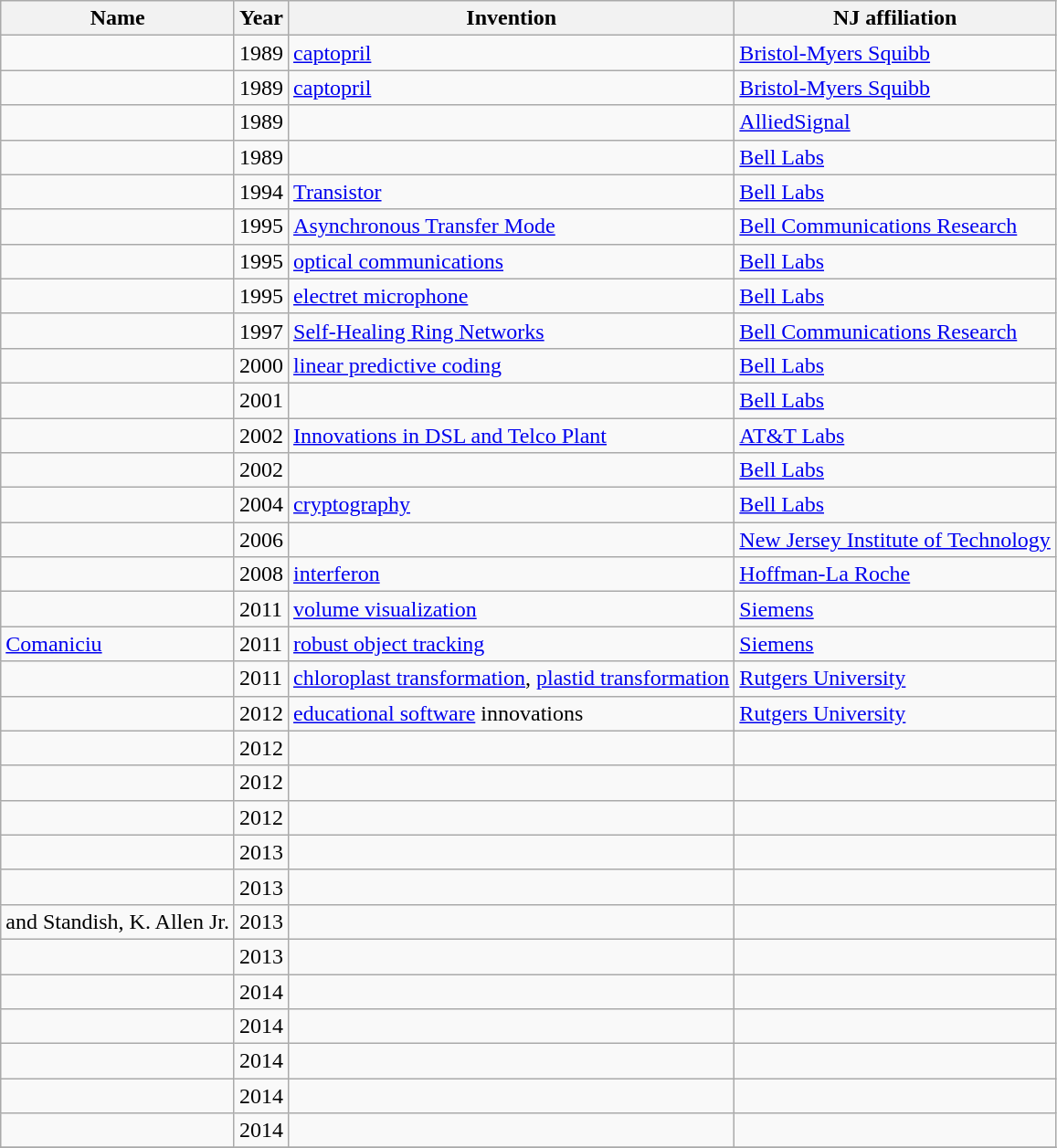<table class="wikitable sortable" style="font-size:100%">
<tr>
<th>Name</th>
<th>Year</th>
<th>Invention</th>
<th>NJ affiliation</th>
</tr>
<tr>
<td></td>
<td>1989</td>
<td><a href='#'>captopril</a></td>
<td><a href='#'>Bristol-Myers Squibb</a></td>
</tr>
<tr>
<td></td>
<td>1989</td>
<td><a href='#'>captopril</a></td>
<td><a href='#'>Bristol-Myers Squibb</a></td>
</tr>
<tr>
<td></td>
<td>1989</td>
<td></td>
<td><a href='#'>AlliedSignal</a></td>
</tr>
<tr>
<td></td>
<td>1989</td>
<td></td>
<td><a href='#'>Bell Labs</a></td>
</tr>
<tr>
<td></td>
<td>1994</td>
<td><a href='#'>Transistor</a></td>
<td><a href='#'>Bell Labs</a></td>
</tr>
<tr>
<td></td>
<td>1995</td>
<td><a href='#'>Asynchronous Transfer Mode</a></td>
<td><a href='#'>Bell Communications Research</a></td>
</tr>
<tr>
<td></td>
<td>1995</td>
<td><a href='#'>optical communications</a></td>
<td><a href='#'>Bell Labs</a></td>
</tr>
<tr>
<td></td>
<td>1995</td>
<td><a href='#'>electret microphone</a></td>
<td><a href='#'>Bell Labs</a></td>
</tr>
<tr>
<td></td>
<td>1997</td>
<td><a href='#'>Self-Healing Ring Networks</a></td>
<td><a href='#'>Bell Communications Research</a></td>
</tr>
<tr>
<td></td>
<td>2000</td>
<td><a href='#'>linear predictive coding</a></td>
<td><a href='#'>Bell Labs</a></td>
</tr>
<tr>
<td></td>
<td>2001</td>
<td></td>
<td><a href='#'>Bell Labs</a></td>
</tr>
<tr>
<td></td>
<td>2002</td>
<td><a href='#'>Innovations in DSL and Telco Plant</a></td>
<td><a href='#'>AT&T Labs</a></td>
</tr>
<tr>
<td></td>
<td>2002</td>
<td></td>
<td><a href='#'>Bell Labs</a></td>
</tr>
<tr>
<td></td>
<td>2004</td>
<td><a href='#'>cryptography</a></td>
<td><a href='#'>Bell Labs</a></td>
</tr>
<tr>
<td></td>
<td>2006</td>
<td></td>
<td><a href='#'>New Jersey Institute of Technology</a></td>
</tr>
<tr>
<td></td>
<td>2008</td>
<td><a href='#'>interferon</a></td>
<td><a href='#'>Hoffman-La Roche</a></td>
</tr>
<tr>
<td></td>
<td>2011</td>
<td><a href='#'>volume visualization</a></td>
<td><a href='#'>Siemens</a></td>
</tr>
<tr>
<td><a href='#'>Comaniciu</a></td>
<td>2011</td>
<td><a href='#'>robust object tracking</a></td>
<td><a href='#'>Siemens</a></td>
</tr>
<tr>
<td></td>
<td>2011</td>
<td><a href='#'>chloroplast transformation</a>, <a href='#'>plastid transformation</a></td>
<td><a href='#'>Rutgers University</a></td>
</tr>
<tr>
<td></td>
<td>2012</td>
<td><a href='#'>educational software</a> innovations</td>
<td><a href='#'>Rutgers University</a></td>
</tr>
<tr>
<td></td>
<td>2012</td>
<td></td>
<td></td>
</tr>
<tr>
<td></td>
<td>2012</td>
<td></td>
<td></td>
</tr>
<tr>
<td></td>
<td>2012</td>
<td></td>
<td></td>
</tr>
<tr>
<td></td>
<td>2013</td>
<td></td>
<td></td>
</tr>
<tr>
<td></td>
<td>2013</td>
<td></td>
<td></td>
</tr>
<tr>
<td> and Standish, K. Allen Jr.</td>
<td>2013</td>
<td></td>
<td></td>
</tr>
<tr>
<td></td>
<td>2013</td>
<td></td>
<td></td>
</tr>
<tr>
<td></td>
<td>2014</td>
<td></td>
<td></td>
</tr>
<tr>
<td></td>
<td>2014</td>
<td></td>
<td></td>
</tr>
<tr>
<td></td>
<td>2014</td>
<td></td>
<td></td>
</tr>
<tr>
<td></td>
<td>2014</td>
<td></td>
<td></td>
</tr>
<tr>
<td></td>
<td>2014</td>
<td></td>
<td></td>
</tr>
<tr>
</tr>
</table>
